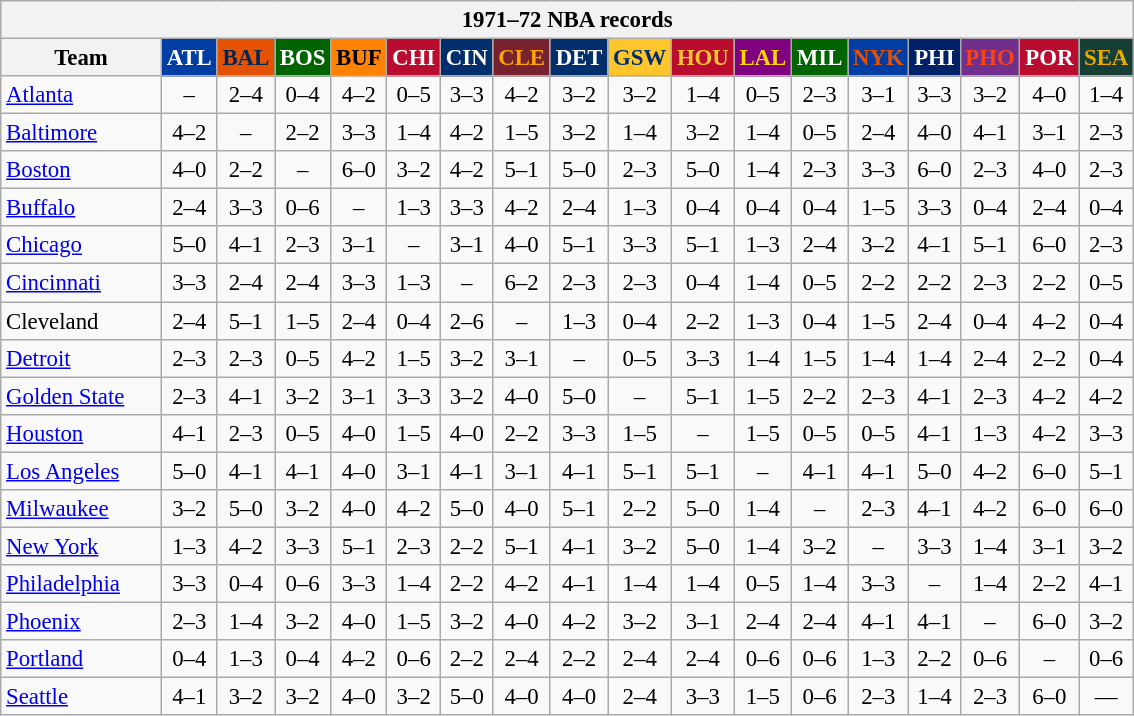<table class="wikitable" style="font-size:95%; text-align:center;">
<tr>
<th colspan=18>1971–72 NBA records</th>
</tr>
<tr>
<th width=100>Team</th>
<th style="background:#003EA4;color:#FFFFFF;width=35">ATL</th>
<th style="background:#E45206;color:#002854;width=35">BAL</th>
<th style="background:#006400;color:#FFFFFF;width=35">BOS</th>
<th style="background:#FF8201;color:#000000;width=35">BUF</th>
<th style="background:#BA0C2F;color:#FFFFFF;width=35">CHI</th>
<th style="background:#012F6B;color:#FFFFFF;width=35">CIN</th>
<th style="background:#77222F;color:#FFA402;width=35">CLE</th>
<th style="background:#012F6B;color:#FFFFFF;width=35">DET</th>
<th style="background:#FFC62C;color:#012F6B;width=35">GSW</th>
<th style="background:#BA0C2F;color:#FEC72E;width=35">HOU</th>
<th style="background:#800080;color:#FFD700;width=35">LAL</th>
<th style="background:#006400;color:#FFFFFF;width=35">MIL</th>
<th style="background:#003EA4;color:#E35208;width=35">NYK</th>
<th style="background:#012268;color:#FFFFFF;width=35">PHI</th>
<th style="background:#702F8B;color:#FA4417;width=35">PHO</th>
<th style="background:#BA0C2F;color:#FFFFFF;width=35">POR</th>
<th style="background:#173F36;color:#EBAA00;width=35">SEA</th>
</tr>
<tr>
<td style="text-align:left;"><a href='#'>Atlanta</a></td>
<td>–</td>
<td>2–4</td>
<td>0–4</td>
<td>4–2</td>
<td>0–5</td>
<td>3–3</td>
<td>4–2</td>
<td>3–2</td>
<td>3–2</td>
<td>1–4</td>
<td>0–5</td>
<td>2–3</td>
<td>3–1</td>
<td>3–3</td>
<td>3–2</td>
<td>4–0</td>
<td>1–4</td>
</tr>
<tr>
<td style="text-align:left;"><a href='#'>Baltimore</a></td>
<td>4–2</td>
<td>–</td>
<td>2–2</td>
<td>3–3</td>
<td>1–4</td>
<td>4–2</td>
<td>1–5</td>
<td>3–2</td>
<td>1–4</td>
<td>3–2</td>
<td>1–4</td>
<td>0–5</td>
<td>2–4</td>
<td>4–0</td>
<td>4–1</td>
<td>3–1</td>
<td>2–3</td>
</tr>
<tr>
<td style="text-align:left;"><a href='#'>Boston</a></td>
<td>4–0</td>
<td>2–2</td>
<td>–</td>
<td>6–0</td>
<td>3–2</td>
<td>4–2</td>
<td>5–1</td>
<td>5–0</td>
<td>2–3</td>
<td>5–0</td>
<td>1–4</td>
<td>2–3</td>
<td>3–3</td>
<td>6–0</td>
<td>2–3</td>
<td>4–0</td>
<td>2–3</td>
</tr>
<tr>
<td style="text-align:left;"><a href='#'>Buffalo</a></td>
<td>2–4</td>
<td>3–3</td>
<td>0–6</td>
<td>–</td>
<td>1–3</td>
<td>3–3</td>
<td>4–2</td>
<td>2–4</td>
<td>1–3</td>
<td>0–4</td>
<td>0–4</td>
<td>0–4</td>
<td>1–5</td>
<td>3–3</td>
<td>0–4</td>
<td>2–4</td>
<td>0–4</td>
</tr>
<tr>
<td style="text-align:left;"><a href='#'>Chicago</a></td>
<td>5–0</td>
<td>4–1</td>
<td>2–3</td>
<td>3–1</td>
<td>–</td>
<td>3–1</td>
<td>4–0</td>
<td>5–1</td>
<td>3–3</td>
<td>5–1</td>
<td>1–3</td>
<td>2–4</td>
<td>3–2</td>
<td>4–1</td>
<td>5–1</td>
<td>6–0</td>
<td>2–3</td>
</tr>
<tr>
<td style="text-align:left;"><a href='#'>Cincinnati</a></td>
<td>3–3</td>
<td>2–4</td>
<td>2–4</td>
<td>3–3</td>
<td>1–3</td>
<td>–</td>
<td>6–2</td>
<td>2–3</td>
<td>2–3</td>
<td>0–4</td>
<td>1–4</td>
<td>0–5</td>
<td>2–2</td>
<td>2–2</td>
<td>2–3</td>
<td>2–2</td>
<td>0–5</td>
</tr>
<tr>
<td style="text-align:left;">Cleveland</td>
<td>2–4</td>
<td>5–1</td>
<td>1–5</td>
<td>2–4</td>
<td>0–4</td>
<td>2–6</td>
<td>–</td>
<td>1–3</td>
<td>0–4</td>
<td>2–2</td>
<td>1–3</td>
<td>0–4</td>
<td>1–5</td>
<td>2–4</td>
<td>0–4</td>
<td>4–2</td>
<td>0–4</td>
</tr>
<tr>
<td style="text-align:left;"><a href='#'>Detroit</a></td>
<td>2–3</td>
<td>2–3</td>
<td>0–5</td>
<td>4–2</td>
<td>1–5</td>
<td>3–2</td>
<td>3–1</td>
<td>–</td>
<td>0–5</td>
<td>3–3</td>
<td>1–4</td>
<td>1–5</td>
<td>1–4</td>
<td>1–4</td>
<td>2–4</td>
<td>2–2</td>
<td>0–4</td>
</tr>
<tr>
<td style="text-align:left;"><a href='#'>Golden State</a></td>
<td>2–3</td>
<td>4–1</td>
<td>3–2</td>
<td>3–1</td>
<td>3–3</td>
<td>3–2</td>
<td>4–0</td>
<td>5–0</td>
<td>–</td>
<td>5–1</td>
<td>1–5</td>
<td>2–2</td>
<td>2–3</td>
<td>4–1</td>
<td>2–3</td>
<td>4–2</td>
<td>4–2</td>
</tr>
<tr>
<td style="text-align:left;"><a href='#'>Houston</a></td>
<td>4–1</td>
<td>2–3</td>
<td>0–5</td>
<td>4–0</td>
<td>1–5</td>
<td>4–0</td>
<td>2–2</td>
<td>3–3</td>
<td>1–5</td>
<td>–</td>
<td>1–5</td>
<td>0–5</td>
<td>0–5</td>
<td>4–1</td>
<td>1–3</td>
<td>4–2</td>
<td>3–3</td>
</tr>
<tr>
<td style="text-align:left;"><a href='#'>Los Angeles</a></td>
<td>5–0</td>
<td>4–1</td>
<td>4–1</td>
<td>4–0</td>
<td>3–1</td>
<td>4–1</td>
<td>3–1</td>
<td>4–1</td>
<td>5–1</td>
<td>5–1</td>
<td>–</td>
<td>4–1</td>
<td>4–1</td>
<td>5–0</td>
<td>4–2</td>
<td>6–0</td>
<td>5–1</td>
</tr>
<tr>
<td style="text-align:left;"><a href='#'>Milwaukee</a></td>
<td>3–2</td>
<td>5–0</td>
<td>3–2</td>
<td>4–0</td>
<td>4–2</td>
<td>5–0</td>
<td>4–0</td>
<td>5–1</td>
<td>2–2</td>
<td>5–0</td>
<td>1–4</td>
<td>–</td>
<td>2–3</td>
<td>4–1</td>
<td>4–2</td>
<td>6–0</td>
<td>6–0</td>
</tr>
<tr>
<td style="text-align:left;"><a href='#'>New York</a></td>
<td>1–3</td>
<td>4–2</td>
<td>3–3</td>
<td>5–1</td>
<td>2–3</td>
<td>2–2</td>
<td>5–1</td>
<td>4–1</td>
<td>3–2</td>
<td>5–0</td>
<td>1–4</td>
<td>3–2</td>
<td>–</td>
<td>3–3</td>
<td>1–4</td>
<td>3–1</td>
<td>3–2</td>
</tr>
<tr>
<td style="text-align:left;"><a href='#'>Philadelphia</a></td>
<td>3–3</td>
<td>0–4</td>
<td>0–6</td>
<td>3–3</td>
<td>1–4</td>
<td>2–2</td>
<td>4–2</td>
<td>4–1</td>
<td>1–4</td>
<td>1–4</td>
<td>0–5</td>
<td>1–4</td>
<td>3–3</td>
<td>–</td>
<td>1–4</td>
<td>2–2</td>
<td>4–1</td>
</tr>
<tr>
<td style="text-align:left;"><a href='#'>Phoenix</a></td>
<td>2–3</td>
<td>1–4</td>
<td>3–2</td>
<td>4–0</td>
<td>1–5</td>
<td>3–2</td>
<td>4–0</td>
<td>4–2</td>
<td>3–2</td>
<td>3–1</td>
<td>2–4</td>
<td>2–4</td>
<td>4–1</td>
<td>4–1</td>
<td>–</td>
<td>6–0</td>
<td>3–2</td>
</tr>
<tr>
<td style="text-align:left;"><a href='#'>Portland</a></td>
<td>0–4</td>
<td>1–3</td>
<td>0–4</td>
<td>4–2</td>
<td>0–6</td>
<td>2–2</td>
<td>2–4</td>
<td>2–2</td>
<td>2–4</td>
<td>2–4</td>
<td>0–6</td>
<td>0–6</td>
<td>1–3</td>
<td>2–2</td>
<td>0–6</td>
<td>–</td>
<td>0–6</td>
</tr>
<tr>
<td style="text-align:left;"><a href='#'>Seattle</a></td>
<td>4–1</td>
<td>3–2</td>
<td>3–2</td>
<td>4–0</td>
<td>3–2</td>
<td>5–0</td>
<td>4–0</td>
<td>4–0</td>
<td>2–4</td>
<td>3–3</td>
<td>1–5</td>
<td>0–6</td>
<td>2–3</td>
<td>1–4</td>
<td>2–3</td>
<td>6–0</td>
<td>—</td>
</tr>
</table>
